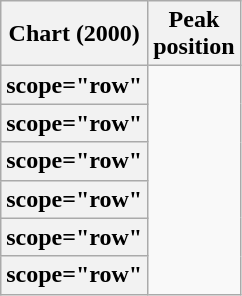<table class="wikitable sortable plainrowheaders">
<tr>
<th scope="col">Chart (2000)</th>
<th scope="col">Peak<br>position</th>
</tr>
<tr>
<th>scope="row" </th>
</tr>
<tr>
<th>scope="row" </th>
</tr>
<tr>
<th>scope="row" </th>
</tr>
<tr>
<th>scope="row" </th>
</tr>
<tr>
<th>scope="row" </th>
</tr>
<tr>
<th>scope="row" </th>
</tr>
</table>
